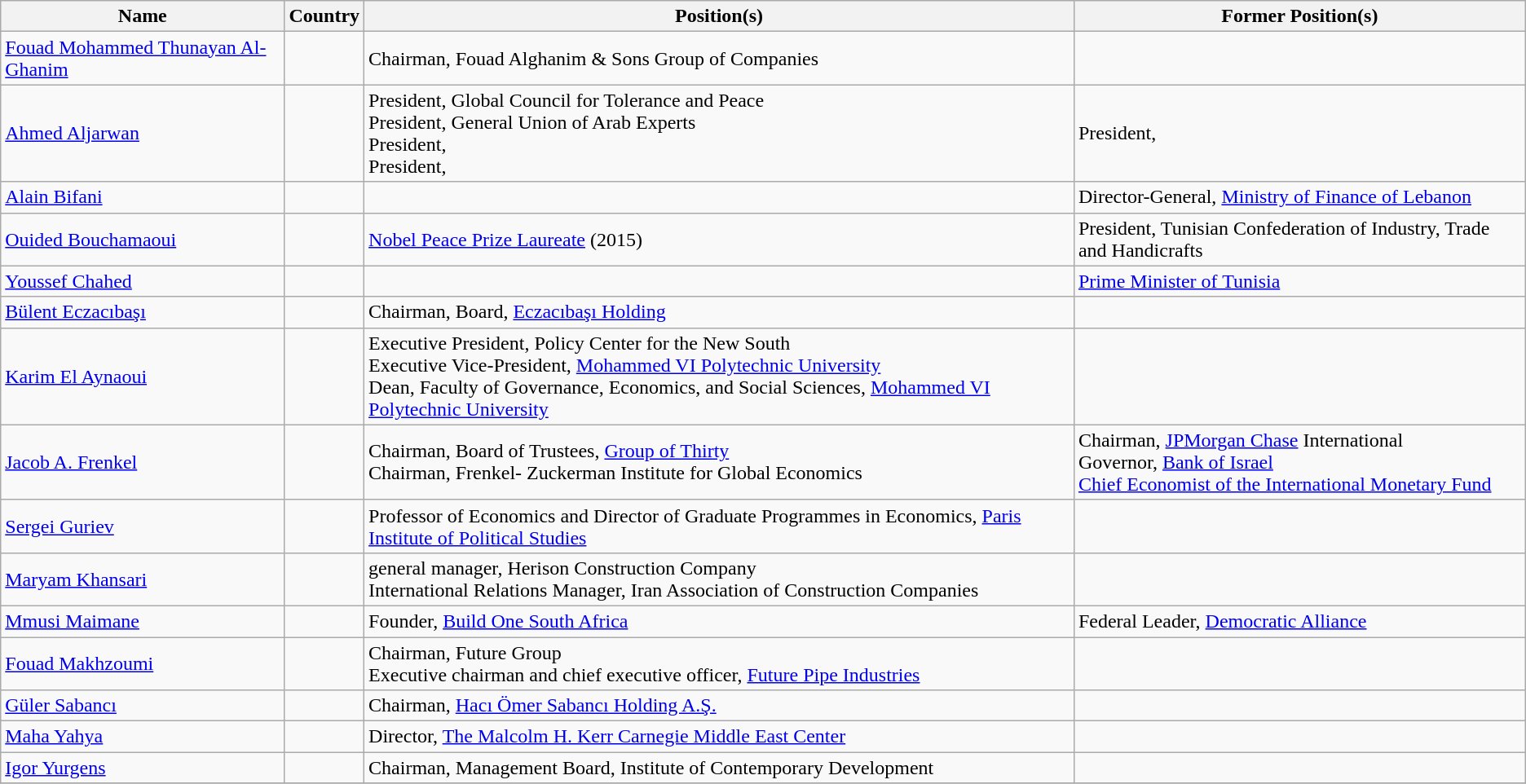<table class="wikitable sortable">
<tr>
<th>Name</th>
<th>Country</th>
<th>Position(s)</th>
<th>Former Position(s)</th>
</tr>
<tr>
<td><a href='#'>Fouad Mohammed Thunayan Al-Ghanim</a></td>
<td></td>
<td>Chairman, Fouad Alghanim & Sons Group of Companies</td>
<td></td>
</tr>
<tr>
<td><a href='#'>Ahmed Aljarwan</a></td>
<td></td>
<td>President, Global Council for Tolerance and Peace<br>President, General Union of Arab Experts<br>President, <br>President, </td>
<td>President, </td>
</tr>
<tr>
<td><a href='#'>Alain Bifani</a></td>
<td></td>
<td></td>
<td>Director-General, <a href='#'>Ministry of Finance of Lebanon</a></td>
</tr>
<tr>
<td><a href='#'>Ouided Bouchamaoui</a></td>
<td></td>
<td><a href='#'>Nobel Peace Prize Laureate</a> (2015)</td>
<td>President, Tunisian Confederation of Industry, Trade and Handicrafts</td>
</tr>
<tr>
<td><a href='#'>Youssef Chahed</a></td>
<td></td>
<td></td>
<td><a href='#'>Prime Minister of Tunisia</a></td>
</tr>
<tr>
<td><a href='#'>Bülent Eczacıbaşı</a></td>
<td></td>
<td>Chairman, Board, <a href='#'>Eczacıbaşı Holding</a></td>
<td></td>
</tr>
<tr>
<td><a href='#'>Karim El Aynaoui</a></td>
<td></td>
<td>Executive President, Policy Center for the New South<br>Executive Vice-President, <a href='#'>Mohammed VI Polytechnic University</a><br>Dean, Faculty of Governance, Economics, and Social Sciences, <a href='#'>Mohammed VI Polytechnic University</a></td>
<td></td>
</tr>
<tr>
<td><a href='#'>Jacob A. Frenkel</a></td>
<td></td>
<td>Chairman, Board of Trustees, <a href='#'>Group of Thirty</a><br>Chairman, Frenkel- Zuckerman Institute for Global Economics</td>
<td>Chairman, <a href='#'>JPMorgan Chase</a> International<br>Governor, <a href='#'>Bank of Israel</a><br><a href='#'>Chief Economist of the International Monetary Fund</a></td>
</tr>
<tr>
<td><a href='#'>Sergei Guriev</a></td>
<td></td>
<td>Professor of Economics and Director of Graduate Programmes in Economics, <a href='#'>Paris Institute of Political Studies</a></td>
<td></td>
</tr>
<tr>
<td><a href='#'>Maryam Khansari</a></td>
<td></td>
<td>general manager, Herison Construction Company<br>International Relations Manager, Iran Association of Construction Companies</td>
</tr>
<tr>
<td><a href='#'>Mmusi Maimane</a></td>
<td></td>
<td>Founder, <a href='#'>Build One South Africa</a></td>
<td>Federal Leader, <a href='#'>Democratic Alliance</a></td>
</tr>
<tr>
<td><a href='#'>Fouad Makhzoumi</a></td>
<td></td>
<td>Chairman, Future Group<br>Executive chairman and chief executive officer, <a href='#'>Future Pipe Industries</a></td>
<td></td>
</tr>
<tr>
<td><a href='#'>Güler Sabancı</a></td>
<td></td>
<td>Chairman, <a href='#'>Hacı Ömer Sabancı Holding A.Ş.</a></td>
<td></td>
</tr>
<tr>
<td><a href='#'>Maha Yahya</a></td>
<td></td>
<td>Director, <a href='#'>The Malcolm H. Kerr Carnegie Middle East Center</a></td>
<td></td>
</tr>
<tr>
<td><a href='#'>Igor Yurgens</a></td>
<td></td>
<td>Chairman, Management Board, Institute of Contemporary Development</td>
<td></td>
</tr>
<tr>
</tr>
</table>
